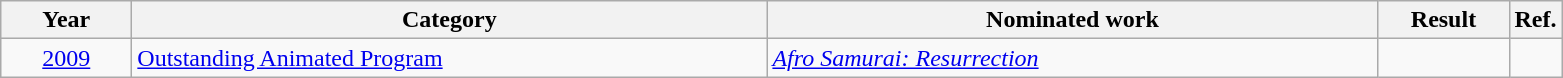<table class=wikitable>
<tr>
<th scope="col" style="width:5em;">Year</th>
<th scope="col" style="width:26em;">Category</th>
<th scope="col" style="width:25em;">Nominated work</th>
<th scope="col" style="width:5em;">Result</th>
<th>Ref.</th>
</tr>
<tr>
<td style="text-align:center;"><a href='#'>2009</a></td>
<td><a href='#'>Outstanding Animated Program</a></td>
<td><em><a href='#'>Afro Samurai: Resurrection</a></em></td>
<td></td>
<td></td>
</tr>
</table>
